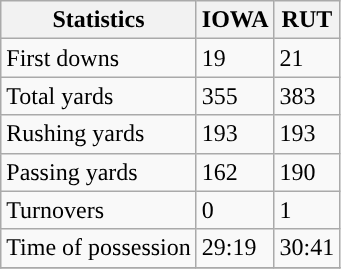<table class="wikitable">
<tr>
<th>Statistics</th>
<th>IOWA</th>
<th>RUT</th>
</tr>
<tr>
<td>First downs</td>
<td>19</td>
<td>21</td>
</tr>
<tr>
<td>Total yards</td>
<td>355</td>
<td>383</td>
</tr>
<tr>
<td>Rushing yards</td>
<td>193</td>
<td>193</td>
</tr>
<tr>
<td>Passing yards</td>
<td>162</td>
<td>190</td>
</tr>
<tr>
<td>Turnovers</td>
<td>0</td>
<td>1</td>
</tr>
<tr>
<td>Time of possession</td>
<td>29:19</td>
<td>30:41</td>
</tr>
<tr>
</tr>
</table>
